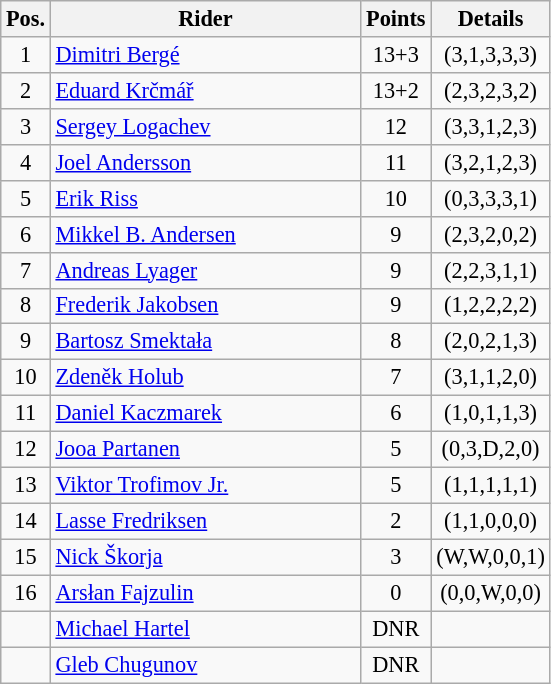<table class=wikitable style="font-size:93%;">
<tr>
<th width=25px>Pos.</th>
<th width=200px>Rider</th>
<th width=40px>Points</th>
<th width=70px>Details</th>
</tr>
<tr align=center>
<td>1</td>
<td align=left> <a href='#'>Dimitri Bergé</a></td>
<td>13+3</td>
<td>(3,1,3,3,3)</td>
</tr>
<tr align=center>
<td>2</td>
<td align=left> <a href='#'>Eduard Krčmář</a></td>
<td>13+2</td>
<td>(2,3,2,3,2)</td>
</tr>
<tr align=center>
<td>3</td>
<td align=left> <a href='#'>Sergey Logachev</a></td>
<td>12</td>
<td>(3,3,1,2,3)</td>
</tr>
<tr align=center>
<td>4</td>
<td align=left> <a href='#'>Joel Andersson</a></td>
<td>11</td>
<td>(3,2,1,2,3)</td>
</tr>
<tr align=center>
<td>5</td>
<td align=left> <a href='#'>Erik Riss</a></td>
<td>10</td>
<td>(0,3,3,3,1)</td>
</tr>
<tr align=center>
<td>6</td>
<td align=left> <a href='#'>Mikkel B. Andersen</a></td>
<td>9</td>
<td>(2,3,2,0,2)</td>
</tr>
<tr align=center>
<td>7</td>
<td align=left> <a href='#'>Andreas Lyager</a></td>
<td>9</td>
<td>(2,2,3,1,1)</td>
</tr>
<tr align=center>
<td>8</td>
<td align=left> <a href='#'>Frederik Jakobsen</a></td>
<td>9</td>
<td>(1,2,2,2,2)</td>
</tr>
<tr align=center>
<td>9</td>
<td align=left> <a href='#'>Bartosz Smektała</a></td>
<td>8</td>
<td>(2,0,2,1,3)</td>
</tr>
<tr align=center>
<td>10</td>
<td align=left> <a href='#'>Zdeněk Holub</a></td>
<td>7</td>
<td>(3,1,1,2,0)</td>
</tr>
<tr align=center>
<td>11</td>
<td align=left> <a href='#'>Daniel Kaczmarek</a></td>
<td>6</td>
<td>(1,0,1,1,3)</td>
</tr>
<tr align=center>
<td>12</td>
<td align=left> <a href='#'>Jooa Partanen</a></td>
<td>5</td>
<td>(0,3,D,2,0)</td>
</tr>
<tr align=center>
<td>13</td>
<td align=left> <a href='#'>Viktor Trofimov Jr.</a></td>
<td>5</td>
<td>(1,1,1,1,1)</td>
</tr>
<tr align=center>
<td>14</td>
<td align=left> <a href='#'>Lasse Fredriksen</a></td>
<td>2</td>
<td>(1,1,0,0,0)</td>
</tr>
<tr align=center>
<td>15</td>
<td align=left> <a href='#'>Nick Škorja</a></td>
<td>3</td>
<td>(W,W,0,0,1)</td>
</tr>
<tr align=center>
<td>16</td>
<td align=left> <a href='#'>Arsłan Fajzulin</a></td>
<td>0</td>
<td>(0,0,W,0,0)</td>
</tr>
<tr align=center>
<td></td>
<td align=left> <a href='#'>Michael Hartel</a></td>
<td>DNR</td>
<td></td>
</tr>
<tr align=center>
<td></td>
<td align=left> <a href='#'>Gleb Chugunov</a></td>
<td>DNR</td>
<td></td>
</tr>
</table>
